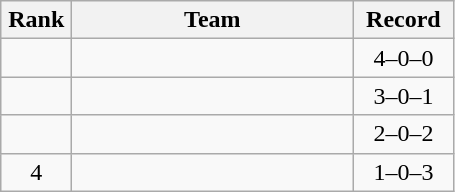<table class="wikitable" style="text-align: center;">
<tr>
<th width=40>Rank</th>
<th width=180>Team</th>
<th width=60>Record</th>
</tr>
<tr>
<td></td>
<td align="left"></td>
<td>4–0–0</td>
</tr>
<tr>
<td></td>
<td align="left"></td>
<td>3–0–1</td>
</tr>
<tr>
<td></td>
<td align="left"></td>
<td>2–0–2</td>
</tr>
<tr>
<td>4</td>
<td align="left"></td>
<td>1–0–3</td>
</tr>
</table>
